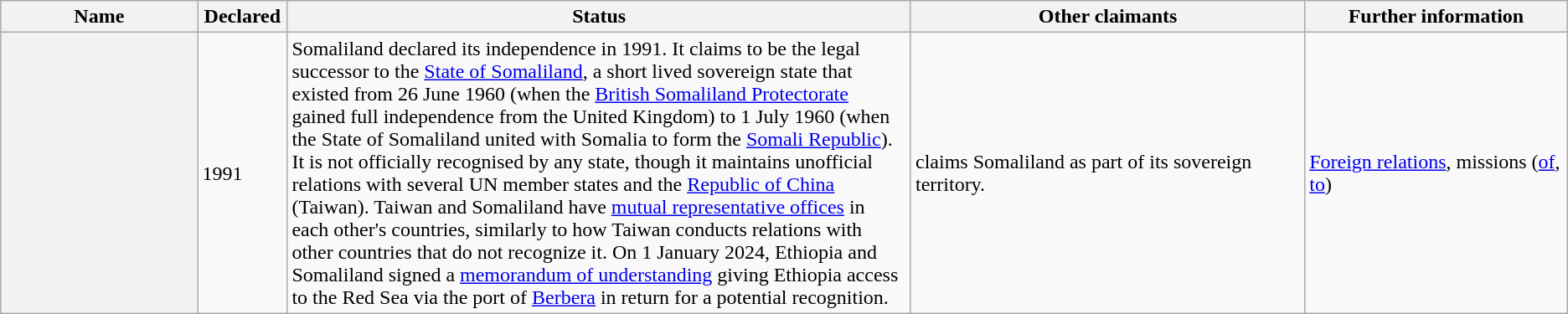<table class="wikitable sortable">
<tr>
<th scope=col style="width:12%;">Name</th>
<th scope=col style="width:5%;">Declared</th>
<th scope=col style="width:38%;" class=unsortable>Status</th>
<th scope=col style="width:24%;" class=unsortable>Other claimants</th>
<th scope=col style="width:16%;" class=unsortable>Further information</th>
</tr>
<tr>
<th scope=row></th>
<td>1991</td>
<td>Somaliland declared its independence in 1991. It claims to be the legal successor to the <a href='#'>State of Somaliland</a>, a short lived sovereign state that existed from 26 June 1960 (when the <a href='#'>British Somaliland Protectorate</a> gained full independence from the United Kingdom) to 1 July 1960 (when the State of Somaliland united with Somalia to form the <a href='#'>Somali Republic</a>). It is not officially recognised by any state, though it maintains unofficial relations with several UN member states and the <a href='#'>Republic of China</a> (Taiwan). Taiwan and Somaliland have <a href='#'>mutual representative offices</a> in each other's countries, similarly to how Taiwan conducts relations with other countries that do not recognize it. On 1 January 2024, Ethiopia and Somaliland signed a <a href='#'>memorandum of understanding</a> giving Ethiopia access to the Red Sea via the port of <a href='#'>Berbera</a> in return for a potential recognition.</td>
<td> claims Somaliland as part of its sovereign territory.</td>
<td><a href='#'>Foreign relations</a>, missions (<a href='#'>of</a>, <a href='#'>to</a>)</td>
</tr>
</table>
